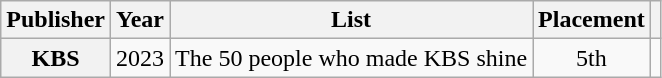<table class="wikitable plainrowheaders sortable">
<tr>
<th scope="col">Publisher</th>
<th scope="col">Year</th>
<th scope="col">List</th>
<th scope="col">Placement</th>
<th scope="col" class="unsortable"></th>
</tr>
<tr>
<th scope="row">KBS</th>
<td>2023</td>
<td>The 50 people who made KBS shine</td>
<td style="text-align:center">5th</td>
<td></td>
</tr>
</table>
